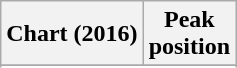<table class="wikitable sortable plainrowheaders" style="text-align:center">
<tr>
<th scope="col">Chart (2016)</th>
<th scope="col">Peak<br> position</th>
</tr>
<tr>
</tr>
<tr>
</tr>
<tr>
</tr>
</table>
